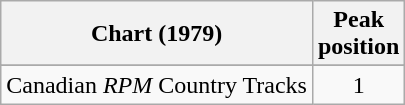<table class="wikitable sortable">
<tr>
<th align="left">Chart (1979)</th>
<th align="center">Peak<br>position</th>
</tr>
<tr>
</tr>
<tr>
<td align="left">Canadian <em>RPM</em> Country Tracks</td>
<td align="center">1</td>
</tr>
</table>
